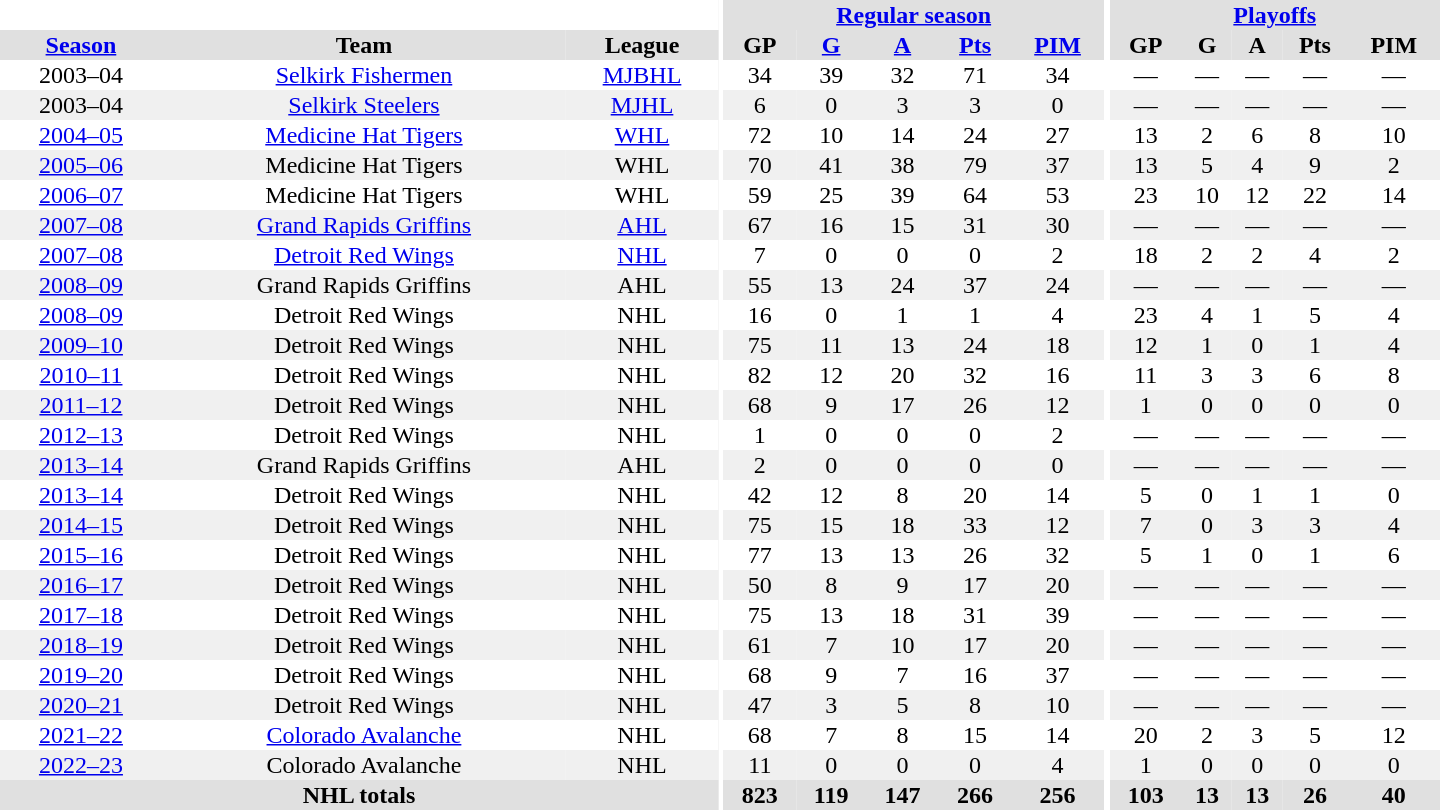<table border="0" cellpadding="1" cellspacing="0" style="text-align:center; width:60em">
<tr bgcolor="#e0e0e0">
<th colspan="3" bgcolor="#ffffff"></th>
<th rowspan="99" bgcolor="#ffffff"></th>
<th colspan="5"><a href='#'>Regular season</a></th>
<th rowspan="99" bgcolor="#ffffff"></th>
<th colspan="5"><a href='#'>Playoffs</a></th>
</tr>
<tr bgcolor="#e0e0e0">
<th><a href='#'>Season</a></th>
<th>Team</th>
<th>League</th>
<th>GP</th>
<th><a href='#'>G</a></th>
<th><a href='#'>A</a></th>
<th><a href='#'>Pts</a></th>
<th><a href='#'>PIM</a></th>
<th>GP</th>
<th>G</th>
<th>A</th>
<th>Pts</th>
<th>PIM</th>
</tr>
<tr>
<td>2003–04</td>
<td><a href='#'>Selkirk Fishermen</a></td>
<td><a href='#'>MJBHL</a></td>
<td>34</td>
<td>39</td>
<td>32</td>
<td>71</td>
<td>34</td>
<td>—</td>
<td>—</td>
<td>—</td>
<td>—</td>
<td>—</td>
</tr>
<tr bgcolor="#f0f0f0">
<td>2003–04</td>
<td><a href='#'>Selkirk Steelers</a></td>
<td><a href='#'>MJHL</a></td>
<td>6</td>
<td>0</td>
<td>3</td>
<td>3</td>
<td>0</td>
<td>—</td>
<td>—</td>
<td>—</td>
<td>—</td>
<td>—</td>
</tr>
<tr>
<td><a href='#'>2004–05</a></td>
<td><a href='#'>Medicine Hat Tigers</a></td>
<td><a href='#'>WHL</a></td>
<td>72</td>
<td>10</td>
<td>14</td>
<td>24</td>
<td>27</td>
<td>13</td>
<td>2</td>
<td>6</td>
<td>8</td>
<td>10</td>
</tr>
<tr bgcolor="#f0f0f0">
<td><a href='#'>2005–06</a></td>
<td>Medicine Hat Tigers</td>
<td>WHL</td>
<td>70</td>
<td>41</td>
<td>38</td>
<td>79</td>
<td>37</td>
<td>13</td>
<td>5</td>
<td>4</td>
<td>9</td>
<td>2</td>
</tr>
<tr>
<td><a href='#'>2006–07</a></td>
<td>Medicine Hat Tigers</td>
<td>WHL</td>
<td>59</td>
<td>25</td>
<td>39</td>
<td>64</td>
<td>53</td>
<td>23</td>
<td>10</td>
<td>12</td>
<td>22</td>
<td>14</td>
</tr>
<tr bgcolor="#f0f0f0">
<td><a href='#'>2007–08</a></td>
<td><a href='#'>Grand Rapids Griffins</a></td>
<td><a href='#'>AHL</a></td>
<td>67</td>
<td>16</td>
<td>15</td>
<td>31</td>
<td>30</td>
<td>—</td>
<td>—</td>
<td>—</td>
<td>—</td>
<td>—</td>
</tr>
<tr>
<td><a href='#'>2007–08</a></td>
<td><a href='#'>Detroit Red Wings</a></td>
<td><a href='#'>NHL</a></td>
<td>7</td>
<td>0</td>
<td>0</td>
<td>0</td>
<td>2</td>
<td>18</td>
<td>2</td>
<td>2</td>
<td>4</td>
<td>2</td>
</tr>
<tr bgcolor="#f0f0f0">
<td><a href='#'>2008–09</a></td>
<td>Grand Rapids Griffins</td>
<td>AHL</td>
<td>55</td>
<td>13</td>
<td>24</td>
<td>37</td>
<td>24</td>
<td>—</td>
<td>—</td>
<td>—</td>
<td>—</td>
<td>—</td>
</tr>
<tr>
<td><a href='#'>2008–09</a></td>
<td>Detroit Red Wings</td>
<td>NHL</td>
<td>16</td>
<td>0</td>
<td>1</td>
<td>1</td>
<td>4</td>
<td>23</td>
<td>4</td>
<td>1</td>
<td>5</td>
<td>4</td>
</tr>
<tr bgcolor="#f0f0f0">
<td><a href='#'>2009–10</a></td>
<td>Detroit Red Wings</td>
<td>NHL</td>
<td>75</td>
<td>11</td>
<td>13</td>
<td>24</td>
<td>18</td>
<td>12</td>
<td>1</td>
<td>0</td>
<td>1</td>
<td>4</td>
</tr>
<tr>
<td><a href='#'>2010–11</a></td>
<td>Detroit Red Wings</td>
<td>NHL</td>
<td>82</td>
<td>12</td>
<td>20</td>
<td>32</td>
<td>16</td>
<td>11</td>
<td>3</td>
<td>3</td>
<td>6</td>
<td>8</td>
</tr>
<tr bgcolor="#f0f0f0">
<td><a href='#'>2011–12</a></td>
<td>Detroit Red Wings</td>
<td>NHL</td>
<td>68</td>
<td>9</td>
<td>17</td>
<td>26</td>
<td>12</td>
<td>1</td>
<td>0</td>
<td>0</td>
<td>0</td>
<td>0</td>
</tr>
<tr>
<td><a href='#'>2012–13</a></td>
<td>Detroit Red Wings</td>
<td>NHL</td>
<td>1</td>
<td>0</td>
<td>0</td>
<td>0</td>
<td>2</td>
<td>—</td>
<td>—</td>
<td>—</td>
<td>—</td>
<td>—</td>
</tr>
<tr bgcolor="#f0f0f0">
<td><a href='#'>2013–14</a></td>
<td>Grand Rapids Griffins</td>
<td>AHL</td>
<td>2</td>
<td>0</td>
<td>0</td>
<td>0</td>
<td>0</td>
<td>—</td>
<td>—</td>
<td>—</td>
<td>—</td>
<td>—</td>
</tr>
<tr>
<td><a href='#'>2013–14</a></td>
<td>Detroit Red Wings</td>
<td>NHL</td>
<td>42</td>
<td>12</td>
<td>8</td>
<td>20</td>
<td>14</td>
<td>5</td>
<td>0</td>
<td>1</td>
<td>1</td>
<td>0</td>
</tr>
<tr bgcolor="#f0f0f0">
<td><a href='#'>2014–15</a></td>
<td>Detroit Red Wings</td>
<td>NHL</td>
<td>75</td>
<td>15</td>
<td>18</td>
<td>33</td>
<td>12</td>
<td>7</td>
<td>0</td>
<td>3</td>
<td>3</td>
<td>4</td>
</tr>
<tr>
<td><a href='#'>2015–16</a></td>
<td>Detroit Red Wings</td>
<td>NHL</td>
<td>77</td>
<td>13</td>
<td>13</td>
<td>26</td>
<td>32</td>
<td>5</td>
<td>1</td>
<td>0</td>
<td>1</td>
<td>6</td>
</tr>
<tr bgcolor="#f0f0f0">
<td><a href='#'>2016–17</a></td>
<td>Detroit Red Wings</td>
<td>NHL</td>
<td>50</td>
<td>8</td>
<td>9</td>
<td>17</td>
<td>20</td>
<td>—</td>
<td>—</td>
<td>—</td>
<td>—</td>
<td>—</td>
</tr>
<tr>
<td><a href='#'>2017–18</a></td>
<td>Detroit Red Wings</td>
<td>NHL</td>
<td>75</td>
<td>13</td>
<td>18</td>
<td>31</td>
<td>39</td>
<td>—</td>
<td>—</td>
<td>—</td>
<td>—</td>
<td>—</td>
</tr>
<tr bgcolor="#f0f0f0">
<td><a href='#'>2018–19</a></td>
<td>Detroit Red Wings</td>
<td>NHL</td>
<td>61</td>
<td>7</td>
<td>10</td>
<td>17</td>
<td>20</td>
<td>—</td>
<td>—</td>
<td>—</td>
<td>—</td>
<td>—</td>
</tr>
<tr>
<td><a href='#'>2019–20</a></td>
<td>Detroit Red Wings</td>
<td>NHL</td>
<td>68</td>
<td>9</td>
<td>7</td>
<td>16</td>
<td>37</td>
<td>—</td>
<td>—</td>
<td>—</td>
<td>—</td>
<td>—</td>
</tr>
<tr bgcolor="#f0f0f0">
<td><a href='#'>2020–21</a></td>
<td>Detroit Red Wings</td>
<td>NHL</td>
<td>47</td>
<td>3</td>
<td>5</td>
<td>8</td>
<td>10</td>
<td>—</td>
<td>—</td>
<td>—</td>
<td>—</td>
<td>—</td>
</tr>
<tr>
<td><a href='#'>2021–22</a></td>
<td><a href='#'>Colorado Avalanche</a></td>
<td>NHL</td>
<td>68</td>
<td>7</td>
<td>8</td>
<td>15</td>
<td>14</td>
<td>20</td>
<td>2</td>
<td>3</td>
<td>5</td>
<td>12</td>
</tr>
<tr bgcolor="#f0f0f0">
<td><a href='#'>2022–23</a></td>
<td>Colorado Avalanche</td>
<td>NHL</td>
<td>11</td>
<td>0</td>
<td>0</td>
<td>0</td>
<td>4</td>
<td>1</td>
<td>0</td>
<td>0</td>
<td>0</td>
<td>0</td>
</tr>
<tr bgcolor="#e0e0e0">
<th colspan="3">NHL totals</th>
<th>823</th>
<th>119</th>
<th>147</th>
<th>266</th>
<th>256</th>
<th>103</th>
<th>13</th>
<th>13</th>
<th>26</th>
<th>40</th>
</tr>
</table>
